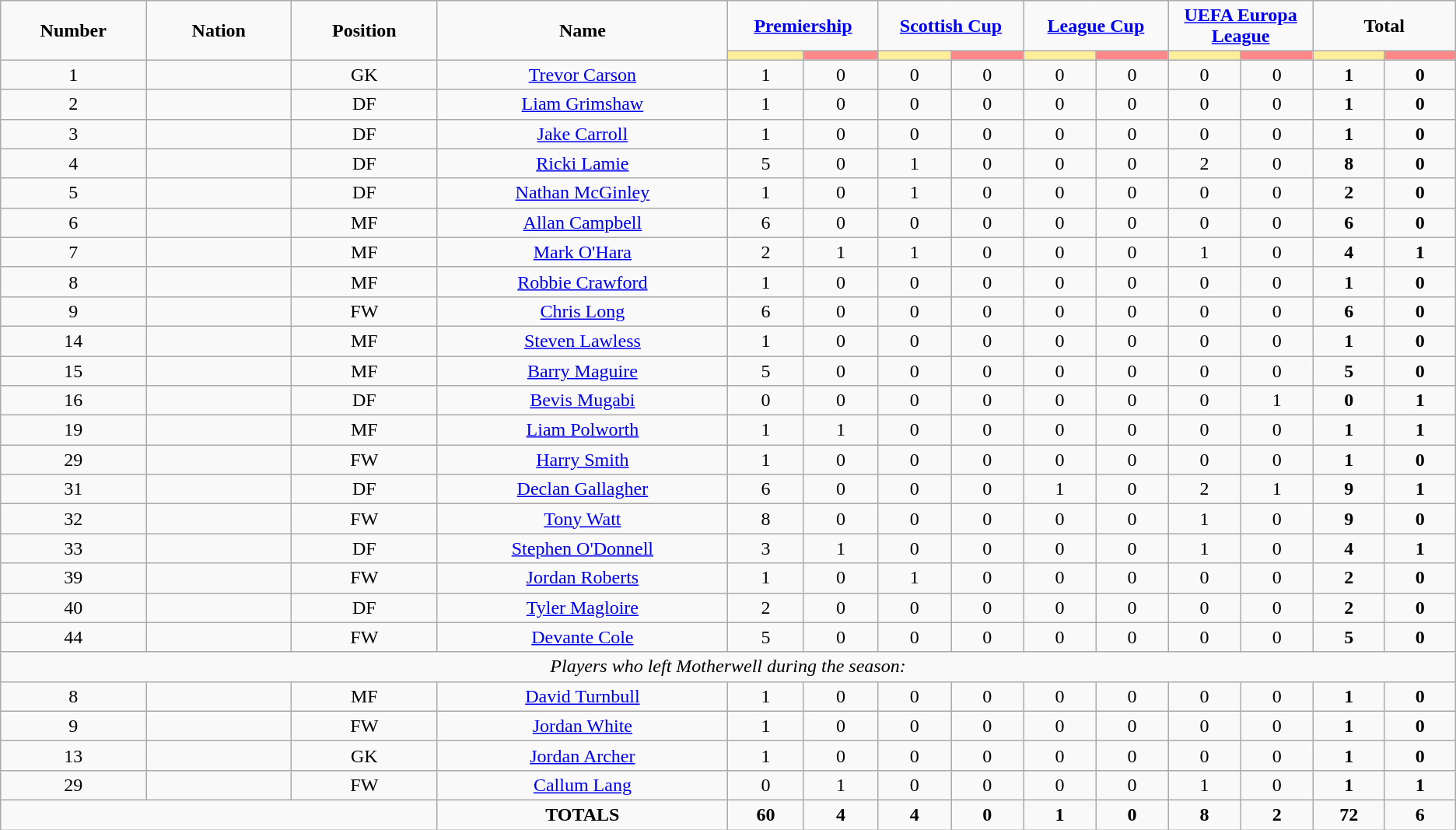<table class="wikitable" style="font-size: 100%; text-align: center">
<tr>
<td rowspan="2" width="10%" align="center"><strong>Number</strong></td>
<td rowspan="2" width="10%" align="center"><strong>Nation</strong></td>
<td rowspan="2" width="10%" align="center"><strong>Position</strong></td>
<td rowspan="2" width="20%" align="center"><strong>Name</strong></td>
<td colspan="2" align="center"><strong><a href='#'>Premiership</a></strong></td>
<td colspan="2" align="center"><strong><a href='#'>Scottish Cup</a></strong></td>
<td colspan="2" align="center"><strong><a href='#'>League Cup</a></strong></td>
<td colspan="2" align="center"><strong><a href='#'>UEFA Europa League</a></strong></td>
<td colspan="2" align="center"><strong>Total </strong></td>
</tr>
<tr>
<th width=60 style="background: #FFEE99"></th>
<th width=60 style="background: #FF8888"></th>
<th width=60 style="background: #FFEE99"></th>
<th width=60 style="background: #FF8888"></th>
<th width=60 style="background: #FFEE99"></th>
<th width=60 style="background: #FF8888"></th>
<th width=60 style="background: #FFEE99"></th>
<th width=60 style="background: #FF8888"></th>
<th width=60 style="background: #FFEE99"></th>
<th width=60 style="background: #FF8888"></th>
</tr>
<tr>
<td>1</td>
<td></td>
<td>GK</td>
<td><a href='#'>Trevor Carson</a></td>
<td>1</td>
<td>0</td>
<td>0</td>
<td>0</td>
<td>0</td>
<td>0</td>
<td>0</td>
<td>0</td>
<td><strong>1</strong></td>
<td><strong>0</strong></td>
</tr>
<tr>
<td>2</td>
<td></td>
<td>DF</td>
<td><a href='#'>Liam Grimshaw</a></td>
<td>1</td>
<td>0</td>
<td>0</td>
<td>0</td>
<td>0</td>
<td>0</td>
<td>0</td>
<td>0</td>
<td><strong>1</strong></td>
<td><strong>0</strong></td>
</tr>
<tr>
<td>3</td>
<td></td>
<td>DF</td>
<td><a href='#'>Jake Carroll</a></td>
<td>1</td>
<td>0</td>
<td>0</td>
<td>0</td>
<td>0</td>
<td>0</td>
<td>0</td>
<td>0</td>
<td><strong>1</strong></td>
<td><strong>0</strong></td>
</tr>
<tr>
<td>4</td>
<td></td>
<td>DF</td>
<td><a href='#'>Ricki Lamie</a></td>
<td>5</td>
<td>0</td>
<td>1</td>
<td>0</td>
<td>0</td>
<td>0</td>
<td>2</td>
<td>0</td>
<td><strong>8</strong></td>
<td><strong>0</strong></td>
</tr>
<tr>
<td>5</td>
<td></td>
<td>DF</td>
<td><a href='#'>Nathan McGinley</a></td>
<td>1</td>
<td>0</td>
<td>1</td>
<td>0</td>
<td>0</td>
<td>0</td>
<td>0</td>
<td>0</td>
<td><strong>2</strong></td>
<td><strong>0</strong></td>
</tr>
<tr>
<td>6</td>
<td></td>
<td>MF</td>
<td><a href='#'>Allan Campbell</a></td>
<td>6</td>
<td>0</td>
<td>0</td>
<td>0</td>
<td>0</td>
<td>0</td>
<td>0</td>
<td>0</td>
<td><strong>6</strong></td>
<td><strong>0</strong></td>
</tr>
<tr>
<td>7</td>
<td></td>
<td>MF</td>
<td><a href='#'>Mark O'Hara</a></td>
<td>2</td>
<td>1</td>
<td>1</td>
<td>0</td>
<td>0</td>
<td>0</td>
<td>1</td>
<td>0</td>
<td><strong>4</strong></td>
<td><strong>1</strong></td>
</tr>
<tr>
<td>8</td>
<td></td>
<td>MF</td>
<td><a href='#'>Robbie Crawford</a></td>
<td>1</td>
<td>0</td>
<td>0</td>
<td>0</td>
<td>0</td>
<td>0</td>
<td>0</td>
<td>0</td>
<td><strong>1</strong></td>
<td><strong>0</strong></td>
</tr>
<tr>
<td>9</td>
<td></td>
<td>FW</td>
<td><a href='#'>Chris Long</a></td>
<td>6</td>
<td>0</td>
<td>0</td>
<td>0</td>
<td>0</td>
<td>0</td>
<td>0</td>
<td>0</td>
<td><strong>6</strong></td>
<td><strong>0</strong></td>
</tr>
<tr>
<td>14</td>
<td></td>
<td>MF</td>
<td><a href='#'>Steven Lawless</a></td>
<td>1</td>
<td>0</td>
<td>0</td>
<td>0</td>
<td>0</td>
<td>0</td>
<td>0</td>
<td>0</td>
<td><strong>1</strong></td>
<td><strong>0</strong></td>
</tr>
<tr>
<td>15</td>
<td></td>
<td>MF</td>
<td><a href='#'>Barry Maguire</a></td>
<td>5</td>
<td>0</td>
<td>0</td>
<td>0</td>
<td>0</td>
<td>0</td>
<td>0</td>
<td>0</td>
<td><strong>5</strong></td>
<td><strong>0</strong></td>
</tr>
<tr>
<td>16</td>
<td></td>
<td>DF</td>
<td><a href='#'>Bevis Mugabi</a></td>
<td>0</td>
<td>0</td>
<td>0</td>
<td>0</td>
<td>0</td>
<td>0</td>
<td>0</td>
<td>1</td>
<td><strong>0</strong></td>
<td><strong>1</strong></td>
</tr>
<tr>
<td>19</td>
<td></td>
<td>MF</td>
<td><a href='#'>Liam Polworth</a></td>
<td>1</td>
<td>1</td>
<td>0</td>
<td>0</td>
<td>0</td>
<td>0</td>
<td>0</td>
<td>0</td>
<td><strong>1</strong></td>
<td><strong>1</strong></td>
</tr>
<tr>
<td>29</td>
<td></td>
<td>FW</td>
<td><a href='#'>Harry Smith</a></td>
<td>1</td>
<td>0</td>
<td>0</td>
<td>0</td>
<td>0</td>
<td>0</td>
<td>0</td>
<td>0</td>
<td><strong>1</strong></td>
<td><strong>0</strong></td>
</tr>
<tr>
<td>31</td>
<td></td>
<td>DF</td>
<td><a href='#'>Declan Gallagher</a></td>
<td>6</td>
<td>0</td>
<td>0</td>
<td>0</td>
<td>1</td>
<td>0</td>
<td>2</td>
<td>1</td>
<td><strong>9</strong></td>
<td><strong>1</strong></td>
</tr>
<tr>
<td>32</td>
<td></td>
<td>FW</td>
<td><a href='#'>Tony Watt</a></td>
<td>8</td>
<td>0</td>
<td>0</td>
<td>0</td>
<td>0</td>
<td>0</td>
<td>1</td>
<td>0</td>
<td><strong>9</strong></td>
<td><strong>0</strong></td>
</tr>
<tr>
<td>33</td>
<td></td>
<td>DF</td>
<td><a href='#'>Stephen O'Donnell</a></td>
<td>3</td>
<td>1</td>
<td>0</td>
<td>0</td>
<td>0</td>
<td>0</td>
<td>1</td>
<td>0</td>
<td><strong>4</strong></td>
<td><strong>1</strong></td>
</tr>
<tr>
<td>39</td>
<td></td>
<td>FW</td>
<td><a href='#'>Jordan Roberts</a></td>
<td>1</td>
<td>0</td>
<td>1</td>
<td>0</td>
<td>0</td>
<td>0</td>
<td>0</td>
<td>0</td>
<td><strong>2</strong></td>
<td><strong>0</strong></td>
</tr>
<tr>
<td>40</td>
<td></td>
<td>DF</td>
<td><a href='#'>Tyler Magloire</a></td>
<td>2</td>
<td>0</td>
<td>0</td>
<td>0</td>
<td>0</td>
<td>0</td>
<td>0</td>
<td>0</td>
<td><strong>2</strong></td>
<td><strong>0</strong></td>
</tr>
<tr>
<td>44</td>
<td></td>
<td>FW</td>
<td><a href='#'>Devante Cole</a></td>
<td>5</td>
<td>0</td>
<td>0</td>
<td>0</td>
<td>0</td>
<td>0</td>
<td>0</td>
<td>0</td>
<td><strong>5</strong></td>
<td><strong>0</strong></td>
</tr>
<tr>
<td colspan="14"><em>Players who left Motherwell during the season:</em></td>
</tr>
<tr>
<td>8</td>
<td></td>
<td>MF</td>
<td><a href='#'>David Turnbull</a></td>
<td>1</td>
<td>0</td>
<td>0</td>
<td>0</td>
<td>0</td>
<td>0</td>
<td>0</td>
<td>0</td>
<td><strong>1</strong></td>
<td><strong>0</strong></td>
</tr>
<tr>
<td>9</td>
<td></td>
<td>FW</td>
<td><a href='#'>Jordan White</a></td>
<td>1</td>
<td>0</td>
<td>0</td>
<td>0</td>
<td>0</td>
<td>0</td>
<td>0</td>
<td>0</td>
<td><strong>1</strong></td>
<td><strong>0</strong></td>
</tr>
<tr>
<td>13</td>
<td></td>
<td>GK</td>
<td><a href='#'>Jordan Archer</a></td>
<td>1</td>
<td>0</td>
<td>0</td>
<td>0</td>
<td>0</td>
<td>0</td>
<td>0</td>
<td>0</td>
<td><strong>1</strong></td>
<td><strong>0</strong></td>
</tr>
<tr>
<td>29</td>
<td></td>
<td>FW</td>
<td><a href='#'>Callum Lang</a></td>
<td>0</td>
<td>1</td>
<td>0</td>
<td>0</td>
<td>0</td>
<td>0</td>
<td>1</td>
<td>0</td>
<td><strong>1</strong></td>
<td><strong>1</strong></td>
</tr>
<tr>
<td colspan="3"></td>
<td><strong>TOTALS</strong></td>
<td><strong>60</strong></td>
<td><strong>4</strong></td>
<td><strong>4</strong></td>
<td><strong>0</strong></td>
<td><strong>1</strong></td>
<td><strong>0</strong></td>
<td><strong>8</strong></td>
<td><strong>2</strong></td>
<td><strong>72</strong></td>
<td><strong>6</strong></td>
</tr>
</table>
